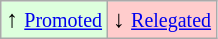<table class="wikitable" align="center">
<tr>
<td bgcolor="#ddffdd">↑ <small><a href='#'>Promoted</a></small></td>
<td bgcolor="#ffcccc">↓ <small><a href='#'>Relegated</a></small></td>
</tr>
</table>
